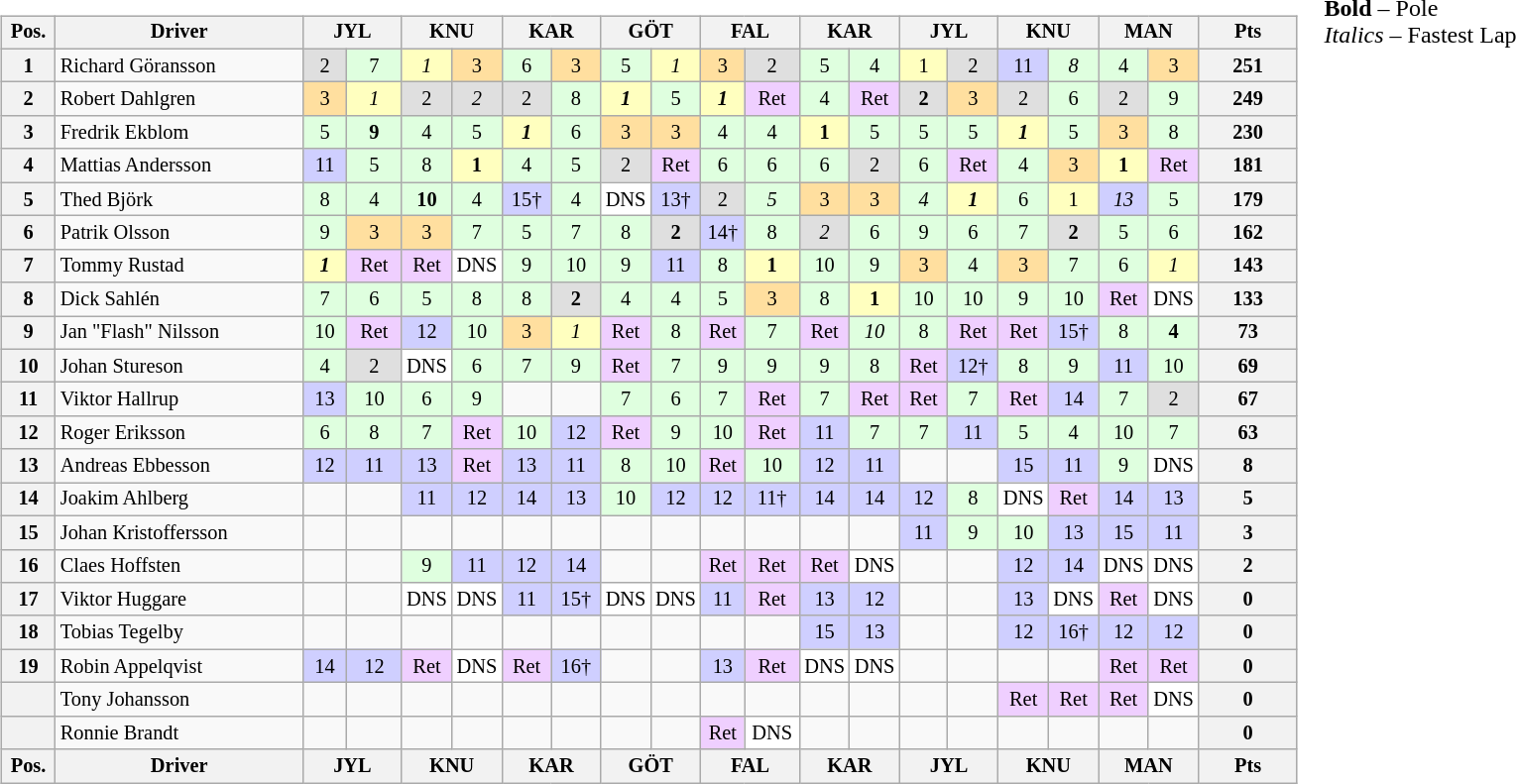<table>
<tr>
<td><br><table class="wikitable" style="font-size:85%; text-align:center">
<tr valign="top">
<th width="30" valign="middle">Pos.</th>
<th width="160" valign="middle">Driver</th>
<th width="60" colspan="2">JYL<br></th>
<th width="60" colspan="2">KNU<br></th>
<th width="60" colspan="2">KAR<br></th>
<th width="60" colspan="2">GÖT<br></th>
<th width="60" colspan="2">FAL<br></th>
<th width="60" colspan="2">KAR<br></th>
<th width="60" colspan="2">JYL<br></th>
<th width="60" colspan="2">KNU<br></th>
<th width="60" colspan="2">MAN<br></th>
<th width="60" valign="middle">Pts</th>
</tr>
<tr>
<th>1</th>
<td align="left"> Richard Göransson</td>
<td style="background:#dfdfdf;">2</td>
<td style="background:#dfffdf;">7</td>
<td style="background:#ffffbf;"><em>1</em></td>
<td style="background:#ffdf9f;">3</td>
<td style="background:#dfffdf;">6</td>
<td style="background:#ffdf9f;">3</td>
<td style="background:#dfffdf;">5</td>
<td style="background:#ffffbf;"><em>1</em></td>
<td style="background:#ffdf9f;">3</td>
<td style="background:#dfdfdf;">2</td>
<td style="background:#dfffdf;">5</td>
<td style="background:#dfffdf;">4</td>
<td style="background:#ffffbf;">1</td>
<td style="background:#dfdfdf;">2</td>
<td style="background:#cfcfff;">11</td>
<td style="background:#dfffdf;"><em>8</em></td>
<td style="background:#dfffdf;">4</td>
<td style="background:#ffdf9f;">3</td>
<th>251</th>
</tr>
<tr>
<th>2</th>
<td align="left"> Robert Dahlgren</td>
<td style="background:#ffdf9f;">3</td>
<td style="background:#ffffbf;"><em>1</em></td>
<td style="background:#dfdfdf;">2</td>
<td style="background:#dfdfdf;"><em>2</em></td>
<td style="background:#dfdfdf;">2</td>
<td style="background:#dfffdf;">8</td>
<td style="background:#ffffbf;"><strong><em>1</em></strong></td>
<td style="background:#dfffdf;">5</td>
<td style="background:#ffffbf;"><strong><em>1</em></strong></td>
<td style="background:#efcfff;">Ret</td>
<td style="background:#dfffdf;">4</td>
<td style="background:#efcfff;">Ret</td>
<td style="background:#dfdfdf;"><strong>2</strong></td>
<td style="background:#ffdf9f;">3</td>
<td style="background:#dfdfdf;">2</td>
<td style="background:#dfffdf;">6</td>
<td style="background:#dfdfdf;">2</td>
<td style="background:#dfffdf;">9</td>
<th>249</th>
</tr>
<tr>
<th>3</th>
<td align="left"> Fredrik Ekblom</td>
<td style="background:#dfffdf;">5</td>
<td style="background:#dfffdf;"><strong>9</strong></td>
<td style="background:#dfffdf;">4</td>
<td style="background:#dfffdf;">5</td>
<td style="background:#ffffbf;"><strong><em>1</em></strong></td>
<td style="background:#dfffdf;">6</td>
<td style="background:#ffdf9f;">3</td>
<td style="background:#ffdf9f;">3</td>
<td style="background:#dfffdf;">4</td>
<td style="background:#dfffdf;">4</td>
<td style="background:#ffffbf;"><strong>1</strong></td>
<td style="background:#dfffdf;">5</td>
<td style="background:#dfffdf;">5</td>
<td style="background:#dfffdf;">5</td>
<td style="background:#ffffbf;"><strong><em>1</em></strong></td>
<td style="background:#dfffdf;">5</td>
<td style="background:#ffdf9f;">3</td>
<td style="background:#dfffdf;">8</td>
<th>230</th>
</tr>
<tr>
<th>4</th>
<td align="left"> Mattias Andersson</td>
<td style="background:#cfcfff;">11</td>
<td style="background:#dfffdf;">5</td>
<td style="background:#dfffdf;">8</td>
<td style="background:#ffffbf;"><strong>1</strong></td>
<td style="background:#dfffdf;">4</td>
<td style="background:#dfffdf;">5</td>
<td style="background:#dfdfdf;">2</td>
<td style="background:#efcfff;">Ret</td>
<td style="background:#dfffdf;">6</td>
<td style="background:#dfffdf;">6</td>
<td style="background:#dfffdf;">6</td>
<td style="background:#dfdfdf;">2</td>
<td style="background:#dfffdf;">6</td>
<td style="background:#efcfff;">Ret</td>
<td style="background:#dfffdf;">4</td>
<td style="background:#ffdf9f;">3</td>
<td style="background:#ffffbf;"><strong>1</strong></td>
<td style="background:#efcfff;">Ret</td>
<th>181</th>
</tr>
<tr>
<th>5</th>
<td align="left"> Thed Björk</td>
<td style="background:#dfffdf;">8</td>
<td style="background:#dfffdf;">4</td>
<td style="background:#dfffdf;"><strong>10</strong></td>
<td style="background:#dfffdf;">4</td>
<td style="background:#cfcfff;">15†</td>
<td style="background:#dfffdf;">4</td>
<td style="background:#ffffff;">DNS</td>
<td style="background:#cfcfff;">13†</td>
<td style="background:#dfdfdf;">2</td>
<td style="background:#dfffdf;"><em>5</em></td>
<td style="background:#ffdf9f;">3</td>
<td style="background:#ffdf9f;">3</td>
<td style="background:#dfffdf;"><em>4</em></td>
<td style="background:#ffffbf;"><strong><em>1</em></strong></td>
<td style="background:#dfffdf;">6</td>
<td style="background:#ffffbf;">1</td>
<td style="background:#cfcfff;"><em>13</em></td>
<td style="background:#dfffdf;">5</td>
<th>179</th>
</tr>
<tr>
<th>6</th>
<td align="left"> Patrik Olsson</td>
<td style="background:#dfffdf;">9</td>
<td style="background:#ffdf9f;">3</td>
<td style="background:#ffdf9f;">3</td>
<td style="background:#dfffdf;">7</td>
<td style="background:#dfffdf;">5</td>
<td style="background:#dfffdf;">7</td>
<td style="background:#dfffdf;">8</td>
<td style="background:#dfdfdf;"><strong>2</strong></td>
<td style="background:#cfcfff;">14†</td>
<td style="background:#dfffdf;">8</td>
<td style="background:#dfdfdf;"><em>2</em></td>
<td style="background:#dfffdf;">6</td>
<td style="background:#dfffdf;">9</td>
<td style="background:#dfffdf;">6</td>
<td style="background:#dfffdf;">7</td>
<td style="background:#dfdfdf;"><strong>2</strong></td>
<td style="background:#dfffdf;">5</td>
<td style="background:#dfffdf;">6</td>
<th>162</th>
</tr>
<tr>
<th>7</th>
<td align="left"> Tommy Rustad</td>
<td style="background:#ffffbf;"><strong><em>1</em></strong></td>
<td style="background:#efcfff;">Ret</td>
<td style="background:#efcfff;">Ret</td>
<td style="background:#ffffff;">DNS</td>
<td style="background:#dfffdf;">9</td>
<td style="background:#dfffdf;">10</td>
<td style="background:#dfffdf;">9</td>
<td style="background:#cfcfff;">11</td>
<td style="background:#dfffdf;">8</td>
<td style="background:#ffffbf;"><strong>1</strong></td>
<td style="background:#dfffdf;">10</td>
<td style="background:#dfffdf;">9</td>
<td style="background:#ffdf9f;">3</td>
<td style="background:#dfffdf;">4</td>
<td style="background:#ffdf9f;">3</td>
<td style="background:#dfffdf;">7</td>
<td style="background:#dfffdf;">6</td>
<td style="background:#ffffbf;"><em>1</em></td>
<th>143</th>
</tr>
<tr>
<th>8</th>
<td align="left"> Dick Sahlén</td>
<td style="background:#dfffdf;">7</td>
<td style="background:#dfffdf;">6</td>
<td style="background:#dfffdf;">5</td>
<td style="background:#dfffdf;">8</td>
<td style="background:#dfffdf;">8</td>
<td style="background:#dfdfdf;"><strong>2</strong></td>
<td style="background:#dfffdf;">4</td>
<td style="background:#dfffdf;">4</td>
<td style="background:#dfffdf;">5</td>
<td style="background:#ffdf9f;">3</td>
<td style="background:#dfffdf;">8</td>
<td style="background:#ffffbf;"><strong>1</strong></td>
<td style="background:#dfffdf;">10</td>
<td style="background:#dfffdf;">10</td>
<td style="background:#dfffdf;">9</td>
<td style="background:#dfffdf;">10</td>
<td style="background:#efcfff;">Ret</td>
<td style="background:#ffffff;">DNS</td>
<th>133</th>
</tr>
<tr>
<th>9</th>
<td align="left"> Jan "Flash" Nilsson</td>
<td style="background:#dfffdf;">10</td>
<td style="background:#efcfff;">Ret</td>
<td style="background:#cfcfff;">12</td>
<td style="background:#dfffdf;">10</td>
<td style="background:#ffdf9f;">3</td>
<td style="background:#ffffbf;"><em>1</em></td>
<td style="background:#efcfff;">Ret</td>
<td style="background:#dfffdf;">8</td>
<td style="background:#efcfff;">Ret</td>
<td style="background:#dfffdf;">7</td>
<td style="background:#efcfff;">Ret</td>
<td style="background:#dfffdf;"><em>10</em></td>
<td style="background:#dfffdf;">8</td>
<td style="background:#efcfff;">Ret</td>
<td style="background:#efcfff;">Ret</td>
<td style="background:#cfcfff;">15†</td>
<td style="background:#dfffdf;">8</td>
<td style="background:#dfffdf;"><strong>4</strong></td>
<th>73</th>
</tr>
<tr>
<th>10</th>
<td align="left"> Johan Stureson</td>
<td style="background:#dfffdf;">4</td>
<td style="background:#dfdfdf;">2</td>
<td style="background:#ffffff;">DNS</td>
<td style="background:#dfffdf;">6</td>
<td style="background:#dfffdf;">7</td>
<td style="background:#dfffdf;">9</td>
<td style="background:#efcfff;">Ret</td>
<td style="background:#dfffdf;">7</td>
<td style="background:#dfffdf;">9</td>
<td style="background:#dfffdf;">9</td>
<td style="background:#dfffdf;">9</td>
<td style="background:#dfffdf;">8</td>
<td style="background:#efcfff;">Ret</td>
<td style="background:#cfcfff;">12†</td>
<td style="background:#dfffdf;">8</td>
<td style="background:#dfffdf;">9</td>
<td style="background:#cfcfff;">11</td>
<td style="background:#dfffdf;">10</td>
<th>69</th>
</tr>
<tr>
<th>11</th>
<td align="left"> Viktor Hallrup</td>
<td style="background:#cfcfff;">13</td>
<td style="background:#dfffdf;">10</td>
<td style="background:#dfffdf;">6</td>
<td style="background:#dfffdf;">9</td>
<td></td>
<td></td>
<td style="background:#dfffdf;">7</td>
<td style="background:#dfffdf;">6</td>
<td style="background:#dfffdf;">7</td>
<td style="background:#efcfff;">Ret</td>
<td style="background:#dfffdf;">7</td>
<td style="background:#efcfff;">Ret</td>
<td style="background:#efcfff;">Ret</td>
<td style="background:#dfffdf;">7</td>
<td style="background:#efcfff;">Ret</td>
<td style="background:#cfcfff;">14</td>
<td style="background:#dfffdf;">7</td>
<td style="background:#dfdfdf;">2</td>
<th>67</th>
</tr>
<tr>
<th>12</th>
<td align="left"> Roger Eriksson</td>
<td style="background:#dfffdf;">6</td>
<td style="background:#dfffdf;">8</td>
<td style="background:#dfffdf;">7</td>
<td style="background:#efcfff;">Ret</td>
<td style="background:#dfffdf;">10</td>
<td style="background:#cfcfff;">12</td>
<td style="background:#efcfff;">Ret</td>
<td style="background:#dfffdf;">9</td>
<td style="background:#dfffdf;">10</td>
<td style="background:#efcfff;">Ret</td>
<td style="background:#cfcfff;">11</td>
<td style="background:#dfffdf;">7</td>
<td style="background:#dfffdf;">7</td>
<td style="background:#cfcfff;">11</td>
<td style="background:#dfffdf;">5</td>
<td style="background:#dfffdf;">4</td>
<td style="background:#dfffdf;">10</td>
<td style="background:#dfffdf;">7</td>
<th>63</th>
</tr>
<tr>
<th>13</th>
<td align="left"> Andreas Ebbesson</td>
<td style="background:#cfcfff;">12</td>
<td style="background:#cfcfff;">11</td>
<td style="background:#cfcfff;">13</td>
<td style="background:#efcfff;">Ret</td>
<td style="background:#cfcfff;">13</td>
<td style="background:#cfcfff;">11</td>
<td style="background:#dfffdf;">8</td>
<td style="background:#dfffdf;">10</td>
<td style="background:#efcfff;">Ret</td>
<td style="background:#dfffdf;">10</td>
<td style="background:#cfcfff;">12</td>
<td style="background:#cfcfff;">11</td>
<td></td>
<td></td>
<td style="background:#cfcfff;">15</td>
<td style="background:#cfcfff;">11</td>
<td style="background:#dfffdf;">9</td>
<td style="background:#ffffff;">DNS</td>
<th>8</th>
</tr>
<tr>
<th>14</th>
<td align="left"> Joakim Ahlberg</td>
<td></td>
<td></td>
<td style="background:#cfcfff;">11</td>
<td style="background:#cfcfff;">12</td>
<td style="background:#cfcfff;">14</td>
<td style="background:#cfcfff;">13</td>
<td style="background:#dfffdf;">10</td>
<td style="background:#cfcfff;">12</td>
<td style="background:#cfcfff;">12</td>
<td style="background:#cfcfff;">11†</td>
<td style="background:#cfcfff;">14</td>
<td style="background:#cfcfff;">14</td>
<td style="background:#cfcfff;">12</td>
<td style="background:#dfffdf;">8</td>
<td style="background:#ffffff;">DNS</td>
<td style="background:#efcfff;">Ret</td>
<td style="background:#cfcfff;">14</td>
<td style="background:#cfcfff;">13</td>
<th>5</th>
</tr>
<tr>
<th>15</th>
<td align="left"> Johan Kristoffersson</td>
<td></td>
<td></td>
<td></td>
<td></td>
<td></td>
<td></td>
<td></td>
<td></td>
<td></td>
<td></td>
<td></td>
<td></td>
<td style="background:#cfcfff;">11</td>
<td style="background:#dfffdf;">9</td>
<td style="background:#dfffdf;">10</td>
<td style="background:#cfcfff;">13</td>
<td style="background:#cfcfff;">15</td>
<td style="background:#cfcfff;">11</td>
<th>3</th>
</tr>
<tr>
<th>16</th>
<td align="left"> Claes Hoffsten</td>
<td></td>
<td></td>
<td style="background:#dfffdf;">9</td>
<td style="background:#cfcfff;">11</td>
<td style="background:#cfcfff;">12</td>
<td style="background:#cfcfff;">14</td>
<td></td>
<td></td>
<td style="background:#efcfff;">Ret</td>
<td style="background:#efcfff;">Ret</td>
<td style="background:#efcfff;">Ret</td>
<td style="background:#ffffff;">DNS</td>
<td></td>
<td></td>
<td style="background:#cfcfff;">12</td>
<td style="background:#cfcfff;">14</td>
<td style="background:#ffffff;">DNS</td>
<td style="background:#ffffff;">DNS</td>
<th>2</th>
</tr>
<tr>
<th>17</th>
<td align="left"> Viktor Huggare</td>
<td></td>
<td></td>
<td style="background:#ffffff;">DNS</td>
<td style="background:#ffffff;">DNS</td>
<td style="background:#cfcfff;">11</td>
<td style="background:#cfcfff;">15†</td>
<td style="background:#ffffff;">DNS</td>
<td style="background:#ffffff;">DNS</td>
<td style="background:#cfcfff;">11</td>
<td style="background:#efcfff;">Ret</td>
<td style="background:#cfcfff;">13</td>
<td style="background:#cfcfff;">12</td>
<td></td>
<td></td>
<td style="background:#cfcfff;">13</td>
<td style="background:#ffffff;">DNS</td>
<td style="background:#efcfff;">Ret</td>
<td style="background:#ffffff;">DNS</td>
<th>0</th>
</tr>
<tr>
<th>18</th>
<td align="left"> Tobias Tegelby</td>
<td></td>
<td></td>
<td></td>
<td></td>
<td></td>
<td></td>
<td></td>
<td></td>
<td></td>
<td></td>
<td style="background:#cfcfff;">15</td>
<td style="background:#cfcfff;">13</td>
<td></td>
<td></td>
<td style="background:#cfcfff;">12</td>
<td style="background:#cfcfff;">16†</td>
<td style="background:#cfcfff;">12</td>
<td style="background:#cfcfff;">12</td>
<th>0</th>
</tr>
<tr>
<th>19</th>
<td align="left"> Robin Appelqvist</td>
<td style="background:#cfcfff;">14</td>
<td style="background:#cfcfff;">12</td>
<td style="background:#efcfff;">Ret</td>
<td style="background:#ffffff;">DNS</td>
<td style="background:#efcfff;">Ret</td>
<td style="background:#cfcfff;">16†</td>
<td></td>
<td></td>
<td style="background:#cfcfff;">13</td>
<td style="background:#efcfff;">Ret</td>
<td style="background:#ffffff;">DNS</td>
<td style="background:#ffffff;">DNS</td>
<td></td>
<td></td>
<td></td>
<td></td>
<td style="background:#efcfff;">Ret</td>
<td style="background:#efcfff;">Ret</td>
<th>0</th>
</tr>
<tr>
<th></th>
<td align="left"> Tony Johansson</td>
<td></td>
<td></td>
<td></td>
<td></td>
<td></td>
<td></td>
<td></td>
<td></td>
<td></td>
<td></td>
<td></td>
<td></td>
<td></td>
<td></td>
<td style="background:#efcfff;">Ret</td>
<td style="background:#efcfff;">Ret</td>
<td style="background:#efcfff;">Ret</td>
<td style="background:#ffffff;">DNS</td>
<th>0</th>
</tr>
<tr>
<th></th>
<td align="left"> Ronnie Brandt</td>
<td></td>
<td></td>
<td></td>
<td></td>
<td></td>
<td></td>
<td></td>
<td></td>
<td style="background:#efcfff;">Ret</td>
<td style="background:#ffffff;">DNS</td>
<td></td>
<td></td>
<td></td>
<td></td>
<td></td>
<td></td>
<td></td>
<td></td>
<th>0</th>
</tr>
<tr>
<th width="30" valign="middle">Pos.</th>
<th width="160" valign="middle">Driver</th>
<th width="60" colspan="2">JYL<br></th>
<th width="60" colspan="2">KNU<br></th>
<th width="60" colspan="2">KAR<br></th>
<th width="60" colspan="2">GÖT<br></th>
<th width="60" colspan="2">FAL<br></th>
<th width="60" colspan="2">KAR<br></th>
<th width="60" colspan="2">JYL<br></th>
<th width="60" colspan="2">KNU<br></th>
<th width="60" colspan="2">MAN<br></th>
<th width="60" valign="middle">Pts</th>
</tr>
</table>
</td>
<td valign="top"><br>
<span><strong>Bold</strong> – Pole<br>
<em>Italics</em> – Fastest Lap</span></td>
</tr>
</table>
